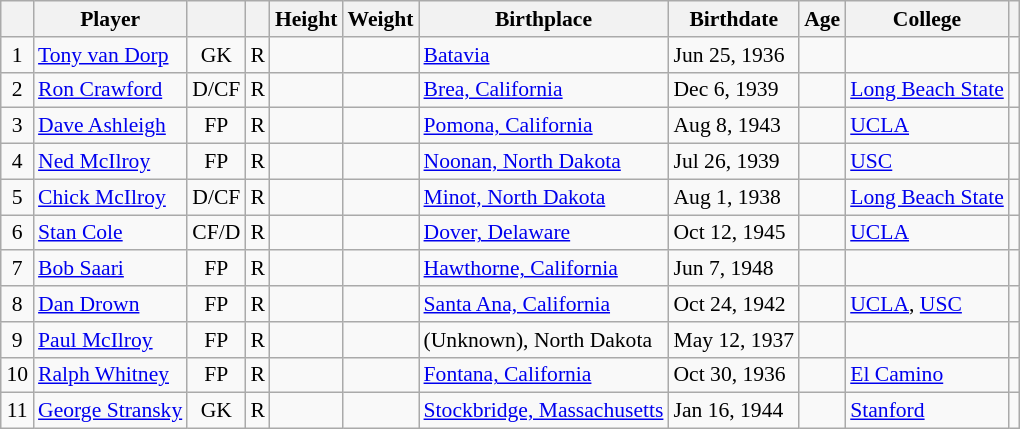<table class="wikitable sortable" style="text-align: left; font-size: 90%; margin-left: 1em;">
<tr>
<th></th>
<th>Player</th>
<th></th>
<th></th>
<th>Height</th>
<th>Weight</th>
<th>Birthplace</th>
<th>Birthdate</th>
<th>Age</th>
<th>College</th>
<th></th>
</tr>
<tr>
<td style="text-align: center;">1</td>
<td data-sort-value="van Dorp, Tony"><a href='#'>Tony van Dorp</a></td>
<td style="text-align: center;">GK</td>
<td style="text-align: center;">R</td>
<td></td>
<td></td>
<td> <a href='#'>Batavia</a></td>
<td>Jun 25, 1936</td>
<td></td>
<td></td>
<td></td>
</tr>
<tr>
<td style="text-align: center;">2</td>
<td data-sort-value="Crawford, Ron"><a href='#'>Ron Crawford</a></td>
<td style="text-align: center;">D/CF</td>
<td style="text-align: center;">R</td>
<td></td>
<td></td>
<td> <a href='#'>Brea, California</a></td>
<td>Dec 6, 1939</td>
<td></td>
<td><a href='#'>Long Beach State</a></td>
<td></td>
</tr>
<tr>
<td style="text-align: center;">3</td>
<td data-sort-value="Ashleigh, Dave"><a href='#'>Dave Ashleigh</a></td>
<td style="text-align: center;">FP</td>
<td style="text-align: center;">R</td>
<td></td>
<td></td>
<td> <a href='#'>Pomona, California</a></td>
<td>Aug 8, 1943</td>
<td></td>
<td><a href='#'>UCLA</a></td>
<td></td>
</tr>
<tr>
<td style="text-align: center;">4</td>
<td data-sort-value="McIlroy, Ned"><a href='#'>Ned McIlroy</a></td>
<td style="text-align: center;">FP</td>
<td style="text-align: center;">R</td>
<td></td>
<td></td>
<td> <a href='#'>Noonan, North Dakota</a></td>
<td>Jul 26, 1939</td>
<td></td>
<td><a href='#'>USC</a></td>
<td></td>
</tr>
<tr>
<td style="text-align: center;">5</td>
<td data-sort-value="McIlroy, Chick"><a href='#'>Chick McIlroy</a></td>
<td style="text-align: center;">D/CF</td>
<td style="text-align: center;">R</td>
<td></td>
<td></td>
<td> <a href='#'>Minot, North Dakota</a></td>
<td>Aug 1, 1938</td>
<td></td>
<td><a href='#'>Long Beach State</a></td>
<td></td>
</tr>
<tr>
<td style="text-align: center;">6</td>
<td data-sort-value="Cole, Stan"><a href='#'>Stan Cole</a></td>
<td style="text-align: center;">CF/D</td>
<td style="text-align: center;">R</td>
<td></td>
<td></td>
<td> <a href='#'>Dover, Delaware</a></td>
<td>Oct 12, 1945</td>
<td></td>
<td><a href='#'>UCLA</a></td>
<td></td>
</tr>
<tr>
<td style="text-align: center;">7</td>
<td data-sort-value="Saari, Bob"><a href='#'>Bob Saari</a></td>
<td style="text-align: center;">FP</td>
<td style="text-align: center;">R</td>
<td></td>
<td></td>
<td> <a href='#'>Hawthorne, California</a></td>
<td>Jun 7, 1948</td>
<td></td>
<td></td>
<td></td>
</tr>
<tr>
<td style="text-align: center;">8</td>
<td data-sort-value="Drown, Dan"><a href='#'>Dan Drown</a></td>
<td style="text-align: center;">FP</td>
<td style="text-align: center;">R</td>
<td></td>
<td></td>
<td> <a href='#'>Santa Ana, California</a></td>
<td>Oct 24, 1942</td>
<td></td>
<td><a href='#'>UCLA</a>, <a href='#'>USC</a></td>
<td></td>
</tr>
<tr>
<td style="text-align: center;">9</td>
<td data-sort-value="McIlroy, Paul"><a href='#'>Paul McIlroy</a></td>
<td style="text-align: center;">FP</td>
<td style="text-align: center;">R</td>
<td></td>
<td></td>
<td> (Unknown), North Dakota</td>
<td>May 12, 1937</td>
<td></td>
<td></td>
<td></td>
</tr>
<tr>
<td style="text-align: center;">10</td>
<td data-sort-value="Whitney, Ralph"><a href='#'>Ralph Whitney</a></td>
<td style="text-align: center;">FP</td>
<td style="text-align: center;">R</td>
<td></td>
<td></td>
<td> <a href='#'>Fontana, California</a></td>
<td>Oct 30, 1936</td>
<td></td>
<td><a href='#'>El Camino</a></td>
<td></td>
</tr>
<tr>
<td style="text-align: center;">11</td>
<td data-sort-value="Stransky, George"><a href='#'>George Stransky</a></td>
<td style="text-align: center;">GK</td>
<td style="text-align: center;">R</td>
<td></td>
<td></td>
<td> <a href='#'>Stockbridge, Massachusetts</a></td>
<td>Jan 16, 1944</td>
<td></td>
<td><a href='#'>Stanford</a></td>
<td></td>
</tr>
</table>
